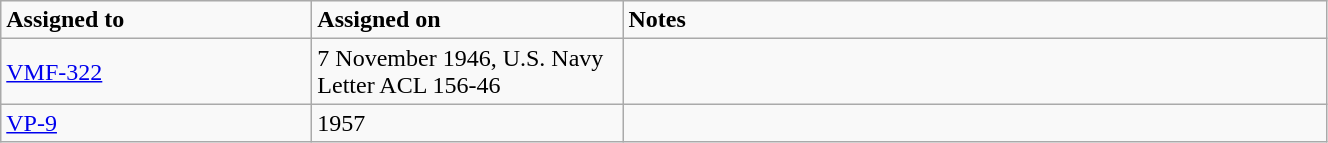<table class="wikitable" style="width: 70%;">
<tr>
<td style="width: 200px;"><strong>Assigned to</strong></td>
<td style="width: 200px;"><strong>Assigned on</strong></td>
<td><strong>Notes</strong></td>
</tr>
<tr>
<td><a href='#'>VMF-322</a></td>
<td>7 November 1946, U.S. Navy Letter ACL 156-46</td>
<td></td>
</tr>
<tr>
<td><a href='#'>VP-9</a></td>
<td>1957</td>
<td></td>
</tr>
</table>
